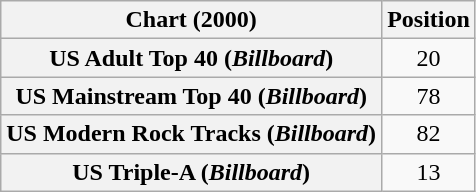<table class="wikitable sortable plainrowheaders" style="text-align:center">
<tr>
<th>Chart (2000)</th>
<th>Position</th>
</tr>
<tr>
<th scope="row">US Adult Top 40 (<em>Billboard</em>)</th>
<td>20</td>
</tr>
<tr>
<th scope="row">US Mainstream Top 40 (<em>Billboard</em>)</th>
<td>78</td>
</tr>
<tr>
<th scope="row">US Modern Rock Tracks (<em>Billboard</em>)</th>
<td>82</td>
</tr>
<tr>
<th scope="row">US Triple-A (<em>Billboard</em>)</th>
<td>13</td>
</tr>
</table>
